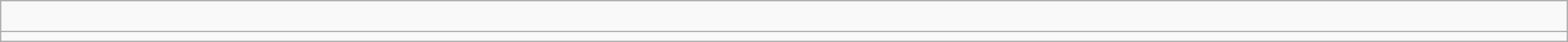<table class="wikitable" style="width:100%;">
<tr>
<td><br></td>
</tr>
<tr>
<td></td>
</tr>
</table>
